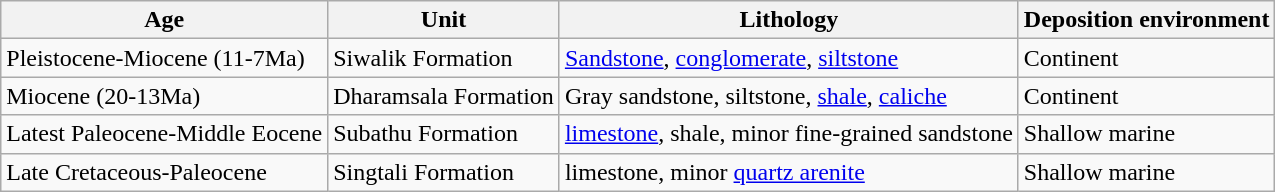<table class="wikitable">
<tr>
<th>Age</th>
<th>Unit</th>
<th>Lithology</th>
<th>Deposition environment</th>
</tr>
<tr>
<td>Pleistocene-Miocene (11-7Ma)</td>
<td>Siwalik Formation</td>
<td><a href='#'>Sandstone</a>, <a href='#'>conglomerate</a>, <a href='#'>siltstone</a></td>
<td>Continent</td>
</tr>
<tr>
<td>Miocene (20-13Ma)</td>
<td>Dharamsala Formation</td>
<td>Gray sandstone, siltstone, <a href='#'>shale</a>, <a href='#'>caliche</a></td>
<td>Continent</td>
</tr>
<tr>
<td>Latest Paleocene-Middle Eocene</td>
<td>Subathu Formation</td>
<td><a href='#'>limestone</a>, shale, minor fine-grained sandstone</td>
<td>Shallow marine</td>
</tr>
<tr>
<td>Late Cretaceous-Paleocene</td>
<td>Singtali Formation</td>
<td>limestone, minor <a href='#'>quartz arenite</a></td>
<td>Shallow marine</td>
</tr>
</table>
